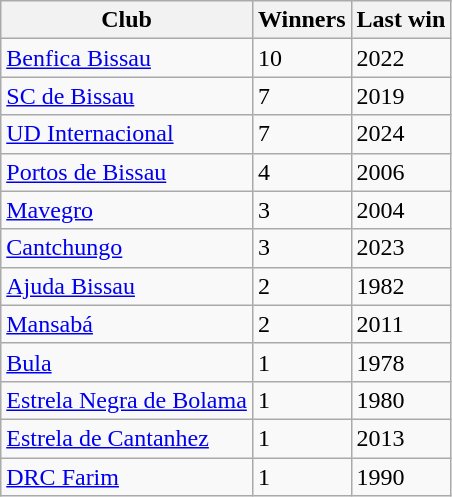<table class="wikitable">
<tr>
<th>Club</th>
<th>Winners</th>
<th>Last win</th>
</tr>
<tr>
<td><a href='#'>Benfica Bissau</a></td>
<td>10</td>
<td>2022</td>
</tr>
<tr>
<td><a href='#'>SC de Bissau</a></td>
<td>7</td>
<td>2019</td>
</tr>
<tr>
<td><a href='#'>UD Internacional</a></td>
<td>7</td>
<td>2024</td>
</tr>
<tr>
<td><a href='#'>Portos de Bissau</a></td>
<td>4</td>
<td>2006</td>
</tr>
<tr>
<td><a href='#'>Mavegro</a></td>
<td>3</td>
<td>2004</td>
</tr>
<tr>
<td><a href='#'>Cantchungo</a></td>
<td>3</td>
<td>2023</td>
</tr>
<tr>
<td><a href='#'>Ajuda Bissau</a></td>
<td>2</td>
<td>1982</td>
</tr>
<tr>
<td><a href='#'>Mansabá</a></td>
<td>2</td>
<td>2011</td>
</tr>
<tr>
<td><a href='#'>Bula</a></td>
<td>1</td>
<td>1978</td>
</tr>
<tr>
<td><a href='#'>Estrela Negra de Bolama</a></td>
<td>1</td>
<td>1980</td>
</tr>
<tr>
<td><a href='#'>Estrela de Cantanhez</a></td>
<td>1</td>
<td>2013</td>
</tr>
<tr>
<td><a href='#'>DRC Farim</a></td>
<td>1</td>
<td>1990</td>
</tr>
</table>
